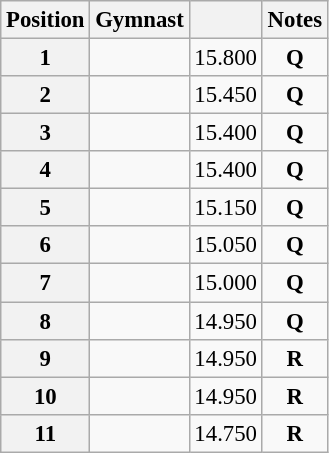<table class="wikitable sortable" style="text-align:center; font-size:95%">
<tr>
<th scope=col>Position</th>
<th scope=col>Gymnast</th>
<th scope=col></th>
<th scope=col>Notes</th>
</tr>
<tr>
<th scope=row>1</th>
<td align=left></td>
<td>15.800</td>
<td><strong>Q</strong></td>
</tr>
<tr>
<th scope=row>2</th>
<td align=left></td>
<td>15.450</td>
<td><strong>Q</strong></td>
</tr>
<tr>
<th scope=row>3</th>
<td align=left></td>
<td>15.400</td>
<td><strong>Q</strong></td>
</tr>
<tr>
<th scope=row>4</th>
<td align=left></td>
<td>15.400</td>
<td><strong>Q</strong></td>
</tr>
<tr>
<th scope=row>5</th>
<td align=left></td>
<td>15.150</td>
<td><strong>Q</strong></td>
</tr>
<tr>
<th scope=row>6</th>
<td align=left></td>
<td>15.050</td>
<td><strong>Q</strong></td>
</tr>
<tr>
<th scope=row>7</th>
<td align=left></td>
<td>15.000</td>
<td><strong>Q</strong></td>
</tr>
<tr>
<th scope=row>8</th>
<td align=left></td>
<td>14.950</td>
<td><strong>Q</strong></td>
</tr>
<tr>
<th scope=row>9</th>
<td align=left></td>
<td>14.950</td>
<td><strong>R</strong></td>
</tr>
<tr>
<th scope=row>10</th>
<td align=left></td>
<td>14.950</td>
<td><strong>R</strong></td>
</tr>
<tr>
<th scope=row>11</th>
<td align=left></td>
<td>14.750</td>
<td><strong>R</strong></td>
</tr>
</table>
